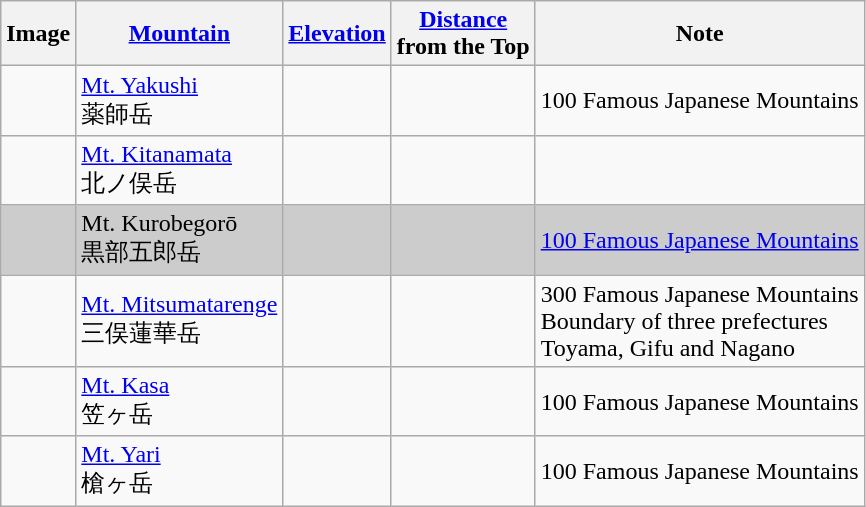<table class="wikitable">
<tr>
<th>Image</th>
<th><a href='#'>Mountain</a></th>
<th><a href='#'>Elevation</a></th>
<th><a href='#'>Distance</a><br>from the Top</th>
<th>Note</th>
</tr>
<tr>
<td></td>
<td><a href='#'>Mt. Yakushi</a><br>薬師岳</td>
<td></td>
<td></td>
<td>100 Famous Japanese Mountains</td>
</tr>
<tr>
<td></td>
<td><a href='#'>Mt. Kitanamata</a><br>北ノ俣岳</td>
<td></td>
<td></td>
<td></td>
</tr>
<tr style="background-color:#ccc">
<td></td>
<td>Mt. Kurobegorō<br>黒部五郎岳</td>
<td></td>
<td></td>
<td><a href='#'>100 Famous Japanese Mountains</a></td>
</tr>
<tr>
<td></td>
<td><a href='#'>Mt. Mitsumatarenge</a><br>三俣蓮華岳</td>
<td></td>
<td></td>
<td>300 Famous Japanese Mountains<br>Boundary of three prefectures<br>Toyama, Gifu and Nagano</td>
</tr>
<tr>
<td></td>
<td><a href='#'>Mt. Kasa</a><br>笠ヶ岳</td>
<td></td>
<td></td>
<td>100 Famous Japanese Mountains</td>
</tr>
<tr>
<td></td>
<td><a href='#'>Mt. Yari</a><br>槍ヶ岳</td>
<td></td>
<td></td>
<td>100 Famous Japanese Mountains</td>
</tr>
</table>
